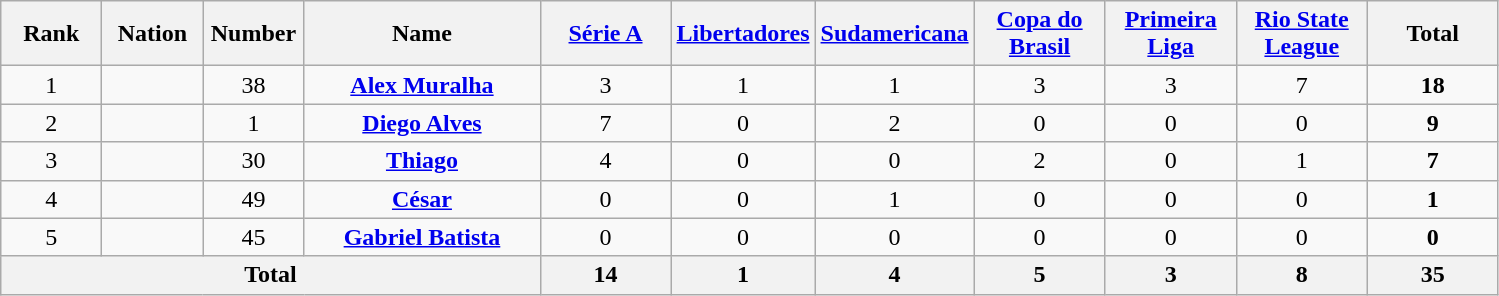<table class="wikitable plainrowheaders sortable" style="text-align:center">
<tr>
<th scope="col" ! style="width:60px;">Rank</th>
<th scope="col" ! style="width:60px;">Nation</th>
<th scope="col" ! style="width:60px;">Number</th>
<th scope="col" ! style="width:150px;">Name</th>
<th scope="col" ! style="width:80px;"><a href='#'>Série A</a></th>
<th scope="col" ! style="width:80px;"><a href='#'>Libertadores</a></th>
<th scope="col" ! style="width:80px;"><a href='#'>Sudamericana</a></th>
<th scope="col" ! style="width:80px;"><a href='#'>Copa do Brasil</a></th>
<th scope="col" ! style="width:80px;"><a href='#'>Primeira Liga</a></th>
<th scope="col" ! style="width:80px;"><a href='#'>Rio State League</a></th>
<th scope="col" ! style="width:80px;">Total</th>
</tr>
<tr>
<td>1</td>
<td></td>
<td>38</td>
<td><strong><a href='#'>Alex Muralha</a></strong></td>
<td>3</td>
<td>1</td>
<td>1</td>
<td>3</td>
<td>3</td>
<td>7</td>
<td><strong>18</strong></td>
</tr>
<tr>
<td>2</td>
<td></td>
<td>1</td>
<td><strong><a href='#'>Diego Alves</a></strong></td>
<td>7</td>
<td>0</td>
<td>2</td>
<td>0</td>
<td>0</td>
<td>0</td>
<td><strong>9</strong></td>
</tr>
<tr>
<td>3</td>
<td></td>
<td>30</td>
<td><strong><a href='#'>Thiago</a></strong></td>
<td>4</td>
<td>0</td>
<td>0</td>
<td>2</td>
<td>0</td>
<td>1</td>
<td><strong>7</strong></td>
</tr>
<tr>
<td>4</td>
<td></td>
<td>49</td>
<td><strong><a href='#'>César</a></strong></td>
<td>0</td>
<td>0</td>
<td>1</td>
<td>0</td>
<td>0</td>
<td>0</td>
<td><strong>1</strong></td>
</tr>
<tr>
<td>5</td>
<td></td>
<td>45</td>
<td><strong><a href='#'>Gabriel Batista</a></strong></td>
<td>0</td>
<td>0</td>
<td>0</td>
<td>0</td>
<td>0</td>
<td>0</td>
<td><strong>0</strong></td>
</tr>
<tr>
<th colspan=4>Total</th>
<th>14</th>
<th>1</th>
<th>4</th>
<th>5</th>
<th>3</th>
<th>8</th>
<th>35</th>
</tr>
</table>
